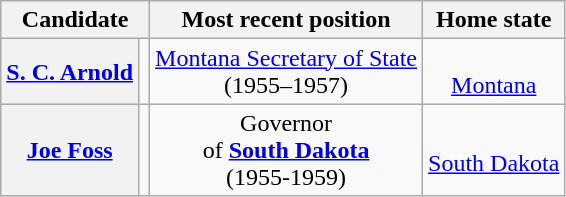<table class="wikitable sortable" style="text-align:center;">
<tr>
<th colspan="2">Candidate</th>
<th class="unsortable">Most recent position</th>
<th>Home state</th>
</tr>
<tr>
<th scope="row" data-sort-value="Dewey"><a href='#'>S. C. Arnold</a></th>
<td></td>
<td><a href='#'>Montana Secretary of State</a><br>(1955–1957)</td>
<td><br><a href='#'>Montana</a></td>
</tr>
<tr>
<th scope="row" data-sort-value="Taft"><a href='#'>Joe Foss</a></th>
<td></td>
<td>Governor<br>of <strong><a href='#'>South Dakota</a></strong><br>(1955-1959)</td>
<td><br><a href='#'>South Dakota</a></td>
</tr>
</table>
